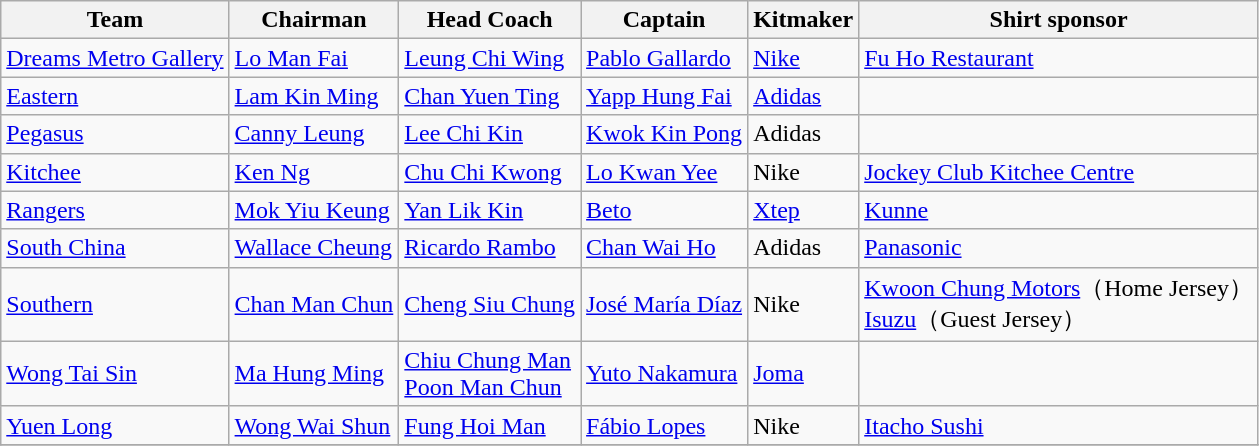<table class="wikitable sortable" style="text-align: left;">
<tr>
<th>Team</th>
<th>Chairman</th>
<th>Head Coach</th>
<th>Captain</th>
<th>Kitmaker</th>
<th>Shirt sponsor</th>
</tr>
<tr>
<td><a href='#'>Dreams Metro Gallery</a></td>
<td><a href='#'>Lo Man Fai</a></td>
<td><a href='#'>Leung Chi Wing</a></td>
<td> <a href='#'>Pablo Gallardo</a></td>
<td><a href='#'>Nike</a></td>
<td><a href='#'>Fu Ho Restaurant</a></td>
</tr>
<tr>
<td><a href='#'>Eastern</a></td>
<td><a href='#'>Lam Kin Ming</a></td>
<td><a href='#'>Chan Yuen Ting</a></td>
<td><a href='#'>Yapp Hung Fai</a></td>
<td><a href='#'>Adidas</a></td>
<td></td>
</tr>
<tr>
<td><a href='#'>Pegasus</a></td>
<td><a href='#'>Canny Leung</a></td>
<td><a href='#'>Lee Chi Kin</a></td>
<td><a href='#'>Kwok Kin Pong</a></td>
<td>Adidas</td>
<td></td>
</tr>
<tr>
<td><a href='#'>Kitchee</a></td>
<td><a href='#'>Ken Ng</a></td>
<td><a href='#'>Chu Chi Kwong</a></td>
<td><a href='#'>Lo Kwan Yee</a></td>
<td>Nike</td>
<td><a href='#'>Jockey Club Kitchee Centre</a></td>
</tr>
<tr>
<td><a href='#'>Rangers</a></td>
<td><a href='#'>Mok Yiu Keung</a></td>
<td><a href='#'>Yan Lik Kin</a></td>
<td> <a href='#'>Beto</a></td>
<td><a href='#'>Xtep</a></td>
<td><a href='#'>Kunne</a></td>
</tr>
<tr>
<td><a href='#'>South China</a></td>
<td><a href='#'>Wallace Cheung</a></td>
<td> <a href='#'>Ricardo Rambo</a></td>
<td><a href='#'>Chan Wai Ho</a></td>
<td>Adidas</td>
<td><a href='#'>Panasonic</a></td>
</tr>
<tr>
<td><a href='#'>Southern</a></td>
<td><a href='#'>Chan Man Chun</a></td>
<td><a href='#'>Cheng Siu Chung</a></td>
<td> <a href='#'>José María Díaz</a></td>
<td>Nike</td>
<td><a href='#'>Kwoon Chung Motors</a>（Home Jersey）<br><a href='#'>Isuzu</a>（Guest Jersey）</td>
</tr>
<tr>
<td><a href='#'>Wong Tai Sin</a></td>
<td><a href='#'>Ma Hung Ming</a></td>
<td><a href='#'>Chiu Chung Man</a> <br> <a href='#'>Poon Man Chun</a></td>
<td> <a href='#'>Yuto Nakamura</a></td>
<td><a href='#'>Joma</a></td>
<td></td>
</tr>
<tr>
<td><a href='#'>Yuen Long</a></td>
<td><a href='#'>Wong Wai Shun</a></td>
<td><a href='#'>Fung Hoi Man</a></td>
<td> <a href='#'>Fábio Lopes</a></td>
<td>Nike</td>
<td><a href='#'>Itacho Sushi</a></td>
</tr>
<tr>
</tr>
</table>
